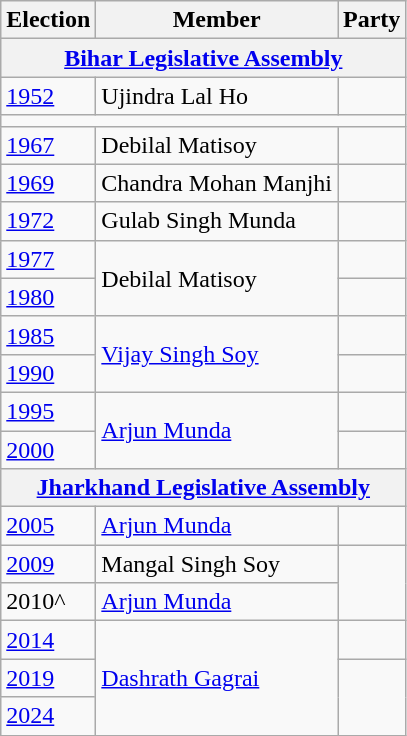<table class="wikitable sortable">
<tr>
<th>Election</th>
<th>Member</th>
<th colspan=2>Party</th>
</tr>
<tr>
<th colspan=4><a href='#'>Bihar Legislative Assembly</a></th>
</tr>
<tr>
<td><a href='#'>1952</a></td>
<td>Ujindra Lal Ho</td>
<td></td>
</tr>
<tr>
<td colspan="4"></td>
</tr>
<tr>
<td><a href='#'>1967</a></td>
<td>Debilal Matisoy</td>
<td></td>
</tr>
<tr>
<td><a href='#'>1969</a></td>
<td>Chandra Mohan Manjhi</td>
<td></td>
</tr>
<tr>
<td><a href='#'>1972</a></td>
<td>Gulab Singh Munda</td>
<td></td>
</tr>
<tr>
<td><a href='#'>1977</a></td>
<td rowspan="2">Debilal Matisoy</td>
<td></td>
</tr>
<tr>
<td><a href='#'>1980</a></td>
<td></td>
</tr>
<tr>
<td><a href='#'>1985</a></td>
<td rowspan="2"><a href='#'>Vijay Singh Soy</a></td>
<td></td>
</tr>
<tr>
<td><a href='#'>1990</a></td>
<td></td>
</tr>
<tr>
<td><a href='#'>1995</a></td>
<td rowspan="2"><a href='#'>Arjun Munda</a></td>
<td></td>
</tr>
<tr>
<td><a href='#'>2000</a></td>
<td></td>
</tr>
<tr>
<th colspan=4><a href='#'>Jharkhand Legislative Assembly</a></th>
</tr>
<tr>
<td><a href='#'>2005</a></td>
<td><a href='#'>Arjun Munda</a></td>
<td></td>
</tr>
<tr>
<td><a href='#'>2009</a></td>
<td>Mangal Singh Soy</td>
</tr>
<tr>
<td>2010^</td>
<td><a href='#'>Arjun Munda</a></td>
</tr>
<tr>
<td><a href='#'>2014</a></td>
<td rowspan="3"><a href='#'>Dashrath Gagrai</a></td>
<td></td>
</tr>
<tr>
<td><a href='#'>2019</a></td>
</tr>
<tr>
<td><a href='#'>2024</a></td>
</tr>
<tr>
</tr>
</table>
